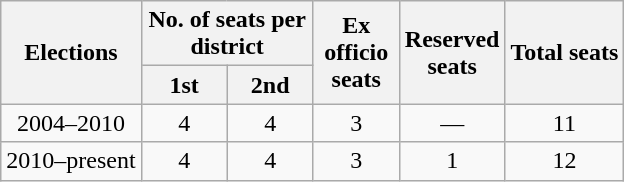<table class=wikitable style="text-align:center">
<tr>
<th rowspan=2>Elections</th>
<th colspan=2>No. of seats per district</th>
<th width=50px rowspan=2>Ex officio seats</th>
<th width=50px rowspan=2>Reserved seats</th>
<th rowspan="2">Total seats</th>
</tr>
<tr>
<th width=50px>1st</th>
<th width=50px>2nd</th>
</tr>
<tr>
<td>2004–2010</td>
<td>4</td>
<td>4</td>
<td>3</td>
<td>—</td>
<td>11</td>
</tr>
<tr>
<td>2010–present</td>
<td>4</td>
<td>4</td>
<td>3</td>
<td>1</td>
<td>12</td>
</tr>
</table>
